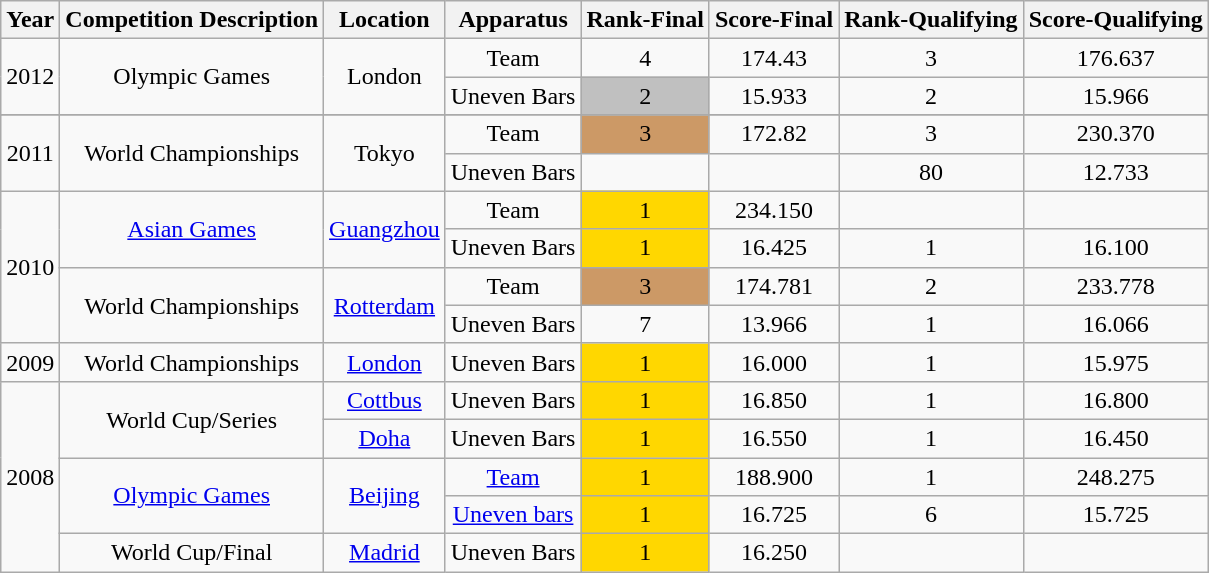<table class="wikitable" style="text-align:center">
<tr>
<th>Year</th>
<th>Competition Description</th>
<th>Location</th>
<th>Apparatus</th>
<th>Rank-Final</th>
<th>Score-Final</th>
<th>Rank-Qualifying</th>
<th>Score-Qualifying</th>
</tr>
<tr>
<td rowspan="2">2012</td>
<td rowspan="2">Olympic Games</td>
<td rowspan="2">London</td>
<td>Team</td>
<td>4</td>
<td>174.43</td>
<td>3</td>
<td>176.637</td>
</tr>
<tr>
<td>Uneven Bars</td>
<td bgcolor="silver">2</td>
<td>15.933</td>
<td>2</td>
<td>15.966</td>
</tr>
<tr>
</tr>
<tr>
<td rowspan="2">2011</td>
<td rowspan="2">World Championships</td>
<td rowspan="2">Tokyo</td>
<td>Team</td>
<td bgcolor=CC9966>3</td>
<td>172.82</td>
<td>3</td>
<td>230.370</td>
</tr>
<tr>
<td>Uneven Bars</td>
<td></td>
<td></td>
<td>80</td>
<td>12.733</td>
</tr>
<tr>
<td rowspan="4">2010</td>
<td rowspan="2"><a href='#'>Asian Games</a></td>
<td rowspan="2"><a href='#'>Guangzhou</a></td>
<td>Team</td>
<td bgcolor="gold">1</td>
<td>234.150</td>
<td></td>
<td></td>
</tr>
<tr>
<td>Uneven Bars</td>
<td bgcolor="gold">1</td>
<td>16.425</td>
<td>1</td>
<td>16.100</td>
</tr>
<tr>
<td rowspan="2">World Championships</td>
<td rowspan="2"><a href='#'>Rotterdam</a></td>
<td>Team</td>
<td bgcolor=CC9966>3</td>
<td>174.781</td>
<td>2</td>
<td>233.778</td>
</tr>
<tr>
<td>Uneven Bars</td>
<td>7</td>
<td>13.966</td>
<td>1</td>
<td>16.066</td>
</tr>
<tr>
<td>2009</td>
<td>World Championships</td>
<td><a href='#'>London</a></td>
<td>Uneven Bars</td>
<td bgcolor="gold">1</td>
<td>16.000</td>
<td>1</td>
<td>15.975</td>
</tr>
<tr>
<td rowspan="5">2008</td>
<td rowspan="2">World Cup/Series</td>
<td><a href='#'>Cottbus</a></td>
<td>Uneven Bars</td>
<td bgcolor="gold">1</td>
<td>16.850</td>
<td>1</td>
<td>16.800</td>
</tr>
<tr>
<td><a href='#'>Doha</a></td>
<td>Uneven Bars</td>
<td bgcolor="gold">1</td>
<td>16.550</td>
<td>1</td>
<td>16.450</td>
</tr>
<tr>
<td rowspan="2"><a href='#'>Olympic Games</a></td>
<td rowspan="2"><a href='#'>Beijing</a></td>
<td><a href='#'>Team</a></td>
<td bgcolor="gold">1</td>
<td>188.900</td>
<td>1</td>
<td>248.275</td>
</tr>
<tr>
<td><a href='#'>Uneven bars</a></td>
<td bgcolor="gold">1</td>
<td>16.725</td>
<td>6</td>
<td>15.725</td>
</tr>
<tr>
<td>World Cup/Final</td>
<td><a href='#'>Madrid</a></td>
<td>Uneven Bars</td>
<td bgcolor="gold">1</td>
<td>16.250</td>
<td></td>
<td></td>
</tr>
</table>
